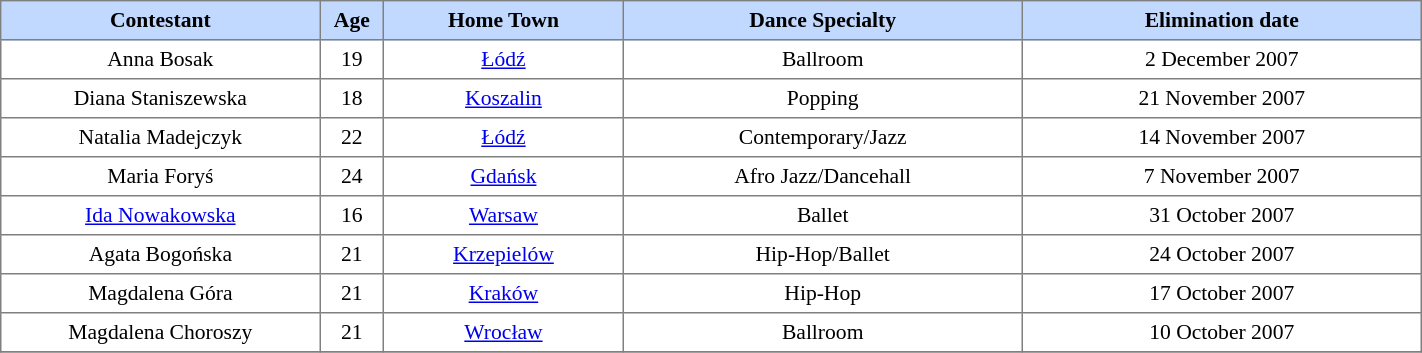<table border="1" cellpadding="4" cellspacing="0" style="text-align:center; font-size:90%; border-collapse:collapse;" width=75%>
<tr style="background:#C1D8FF;">
<th width=20%>Contestant</th>
<th width=4%; align=center>Age</th>
<th width=15%>Home Town</th>
<th width=25%>Dance Specialty</th>
<th width=25%>Elimination date</th>
</tr>
<tr>
<td>Anna Bosak</td>
<td>19</td>
<td><a href='#'>Łódź</a></td>
<td>Ballroom</td>
<td>2 December 2007</td>
</tr>
<tr>
<td>Diana Staniszewska</td>
<td>18</td>
<td><a href='#'>Koszalin</a></td>
<td>Popping</td>
<td>21 November 2007</td>
</tr>
<tr>
<td>Natalia Madejczyk</td>
<td>22</td>
<td><a href='#'>Łódź</a></td>
<td>Contemporary/Jazz</td>
<td>14 November 2007</td>
</tr>
<tr>
<td>Maria Foryś</td>
<td>24</td>
<td><a href='#'>Gdańsk</a></td>
<td>Afro Jazz/Dancehall</td>
<td>7 November 2007</td>
</tr>
<tr>
<td><a href='#'>Ida Nowakowska</a></td>
<td>16</td>
<td><a href='#'>Warsaw</a></td>
<td>Ballet</td>
<td>31 October 2007</td>
</tr>
<tr>
<td>Agata Bogońska</td>
<td>21</td>
<td><a href='#'>Krzepielów</a></td>
<td>Hip-Hop/Ballet</td>
<td>24 October 2007</td>
</tr>
<tr>
<td>Magdalena Góra</td>
<td>21</td>
<td><a href='#'>Kraków</a></td>
<td>Hip-Hop</td>
<td>17 October 2007</td>
</tr>
<tr>
<td>Magdalena Choroszy</td>
<td>21</td>
<td><a href='#'>Wrocław</a></td>
<td>Ballroom</td>
<td>10 October 2007</td>
</tr>
<tr>
</tr>
</table>
